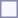<table style="border:1px solid #8888aa; background-color:#f7f8ff; padding:5px; font-size:95%; margin: 0px 12px 12px 0px;">
</table>
